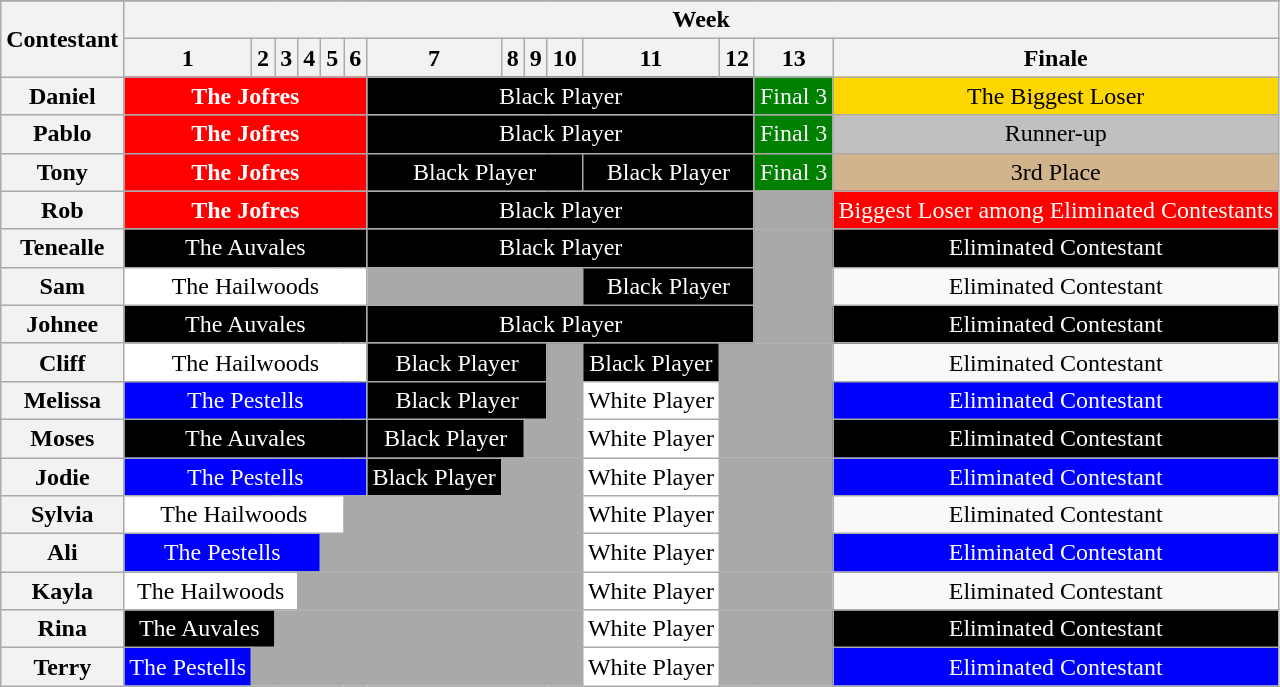<table class="wikitable" style="text-align:center">
<tr valign="top">
</tr>
<tr>
<th rowspan="2">Contestant</th>
<th colspan="14">Week</th>
</tr>
<tr>
<th>1</th>
<th>2</th>
<th>3</th>
<th>4</th>
<th>5</th>
<th>6</th>
<th>7</th>
<th>8</th>
<th>9</th>
<th>10</th>
<th>11</th>
<th>12</th>
<th>13</th>
<th>Finale</th>
</tr>
<tr>
<th scope=row>Daniel</th>
<td colspan="6" style="background:red; color:white;"><strong>The Jofres</strong></td>
<td colspan="6" style="background:black; color:white;">Black Player</td>
<td colspan="1" style="background:green; color:white;">Final 3</td>
<td colspan="1" style="background:gold; color:black;">The Biggest Loser</td>
</tr>
<tr>
<th scope=row>Pablo</th>
<td colspan="6" style="background:red; color:white;"><strong>The Jofres</strong></td>
<td colspan="6" style="background:black; color:white;">Black Player</td>
<td colspan="1" style="background:green; color:white;">Final 3</td>
<td colspan="1" style="background:silver; color:black;">Runner-up</td>
</tr>
<tr>
<th scope=row>Tony</th>
<td colspan="6" style="background:red; color:white;"><strong>The Jofres</strong></td>
<td colspan="4" style="background:black; color:white;">Black Player</td>
<td colspan="2" style="background:black; color:white;">Black Player</td>
<td colspan="1" style="background:green; color:white;">Final 3</td>
<td colspan="1" style="background:tan; color:black;">3rd Place</td>
</tr>
<tr>
<th scope=row>Rob</th>
<td colspan="6" style="background:red; color:white;"><strong>The Jofres</strong></td>
<td colspan="6" style="background:black; color:white;">Black Player</td>
<td bgcolor= "darkgrey" colspan=1></td>
<td style="background:red; color:white;">Biggest Loser among Eliminated Contestants</td>
</tr>
<tr>
<th scope=row>Tenealle</th>
<td colspan="6" style="background:black; color:white;">The Auvales</td>
<td colspan="6" style="background:black; color:white;">Black Player</td>
<td bgcolor= "darkgrey" colspan=1></td>
<td style="background:black; color:white;">Eliminated Contestant</td>
</tr>
<tr>
<th scope=row>Sam</th>
<td colspan="6" style="background:white; color:black;">The Hailwoods</td>
<td bgcolor= "darkgrey" colspan=4></td>
<td colspan="2" style="background:black; color:white;">Black Player</td>
<td bgcolor= "darkgrey" colspan=1></td>
<td>Eliminated Contestant</td>
</tr>
<tr>
<th scope=row>Johnee</th>
<td colspan="6" style="background:black; color:white;">The Auvales</td>
<td colspan="6" style="background:black; color:white;">Black Player</td>
<td bgcolor= "darkgrey" colspan=1></td>
<td style="background:black; color:white;">Eliminated Contestant</td>
</tr>
<tr>
<th scope=row>Cliff</th>
<td colspan="6" style="background:white; color:black;">The Hailwoods</td>
<td colspan="3" style="background:black; color:white;">Black Player</td>
<td bgcolor= "darkgrey" colspan=1></td>
<td colspan="1" style="background:black; color:white;">Black Player</td>
<td bgcolor= "darkgrey" colspan=2></td>
<td>Eliminated Contestant</td>
</tr>
<tr>
<th scope=row>Melissa</th>
<td colspan="6" style="background:blue; color:white;">The Pestells</td>
<td colspan="3" style="background:black; color:white;">Black Player</td>
<td bgcolor= "darkgrey" colspan=1></td>
<td colspan="1" style="background:white; color:black;">White Player</td>
<td bgcolor= "darkgrey" colspan=2></td>
<td style="background:blue; color:white;">Eliminated Contestant</td>
</tr>
<tr>
<th scope=row>Moses</th>
<td colspan="6" style="background:black; color:white;">The Auvales</td>
<td colspan="2" style="background:black; color:white;">Black Player</td>
<td bgcolor= "darkgrey" colspan=2></td>
<td colspan="1" style="background:white; color:black;">White Player</td>
<td bgcolor= "darkgrey" colspan=2></td>
<td style="background:black; color:white;">Eliminated Contestant</td>
</tr>
<tr>
<th scope=row>Jodie</th>
<td colspan="6" style="background:blue; color:white;">The Pestells</td>
<td colspan="1" style="background:black; color:white;">Black Player</td>
<td bgcolor= "darkgrey" colspan=3></td>
<td colspan="1" style="background:white; color:black;">White Player</td>
<td bgcolor= "darkgrey" colspan=2></td>
<td style="background:blue; color:white;">Eliminated Contestant</td>
</tr>
<tr>
<th scope=row>Sylvia</th>
<td colspan="5" style="background:white; color:black;">The Hailwoods</td>
<td bgcolor= "darkgrey" colspan=5></td>
<td colspan="1" style="background:white; color:black;">White Player</td>
<td bgcolor= "darkgrey" colspan=2></td>
<td>Eliminated Contestant</td>
</tr>
<tr>
<th scope=row>Ali</th>
<td colspan="4" style="background:blue; color:white;">The Pestells</td>
<td bgcolor= "darkgrey" colspan=6></td>
<td colspan="1" style="background:white; color:black;">White Player</td>
<td bgcolor= "darkgrey" colspan=2></td>
<td style="background:blue; color:white;">Eliminated Contestant</td>
</tr>
<tr>
<th scope=row>Kayla</th>
<td colspan="3" style="background:white; color:black;">The Hailwoods</td>
<td bgcolor= "darkgrey" colspan=7></td>
<td colspan="1" style="background:white; color:black;">White Player</td>
<td bgcolor= "darkgrey" colspan=2></td>
<td>Eliminated Contestant</td>
</tr>
<tr>
<th scope=row>Rina</th>
<td colspan="2" style="background:black; color:white;">The Auvales</td>
<td bgcolor= "darkgrey" colspan=8></td>
<td colspan="1" style="background:white; color:black;">White Player</td>
<td bgcolor= "darkgrey" colspan=2></td>
<td style="background:black; color:white;">Eliminated Contestant</td>
</tr>
<tr>
<th scope=row>Terry</th>
<td colspan="1" style="background:blue; color:white;">The Pestells</td>
<td bgcolor= "darkgrey" colspan=9></td>
<td colspan="1" style="background:white; color:black;">White Player</td>
<td bgcolor= "darkgrey" colspan=2></td>
<td style="background:blue; color:white;">Eliminated Contestant</td>
</tr>
</table>
